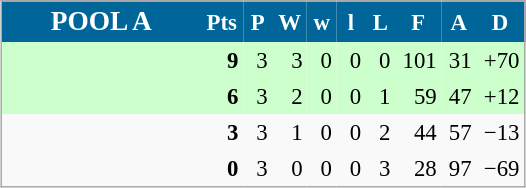<table align=center cellpadding="3" cellspacing="0" style="background: #f9f9f9; border: 1px #aaa solid; border-collapse: collapse; font-size: 95%;" width=350>
<tr bgcolor=#006699 style="color:white;">
<th width=34% style=font-size:120%><strong>POOL A</strong></th>
<th width=5%>Pts</th>
<th width=5%>P</th>
<th width=5%>W</th>
<th width=5%>w</th>
<th width=5%>l</th>
<th width=5%>L</th>
<th width=5%>F</th>
<th width=5%>A</th>
<th width=5%>D</th>
</tr>
<tr align=right bgcolor="#ccffcc">
<td align=left></td>
<td><strong>9</strong></td>
<td>3</td>
<td>3</td>
<td>0</td>
<td>0</td>
<td>0</td>
<td>101</td>
<td>31</td>
<td>+70</td>
</tr>
<tr align=right bgcolor="#ccffcc">
<td align=left></td>
<td><strong>6</strong></td>
<td>3</td>
<td>2</td>
<td>0</td>
<td>0</td>
<td>1</td>
<td>59</td>
<td>47</td>
<td>+12</td>
</tr>
<tr align=right>
<td align=left></td>
<td><strong>3</strong></td>
<td>3</td>
<td>1</td>
<td>0</td>
<td>0</td>
<td>2</td>
<td>44</td>
<td>57</td>
<td>−13</td>
</tr>
<tr align=right>
<td align=left></td>
<td><strong>0</strong></td>
<td>3</td>
<td>0</td>
<td>0</td>
<td>0</td>
<td>3</td>
<td>28</td>
<td>97</td>
<td>−69</td>
</tr>
</table>
